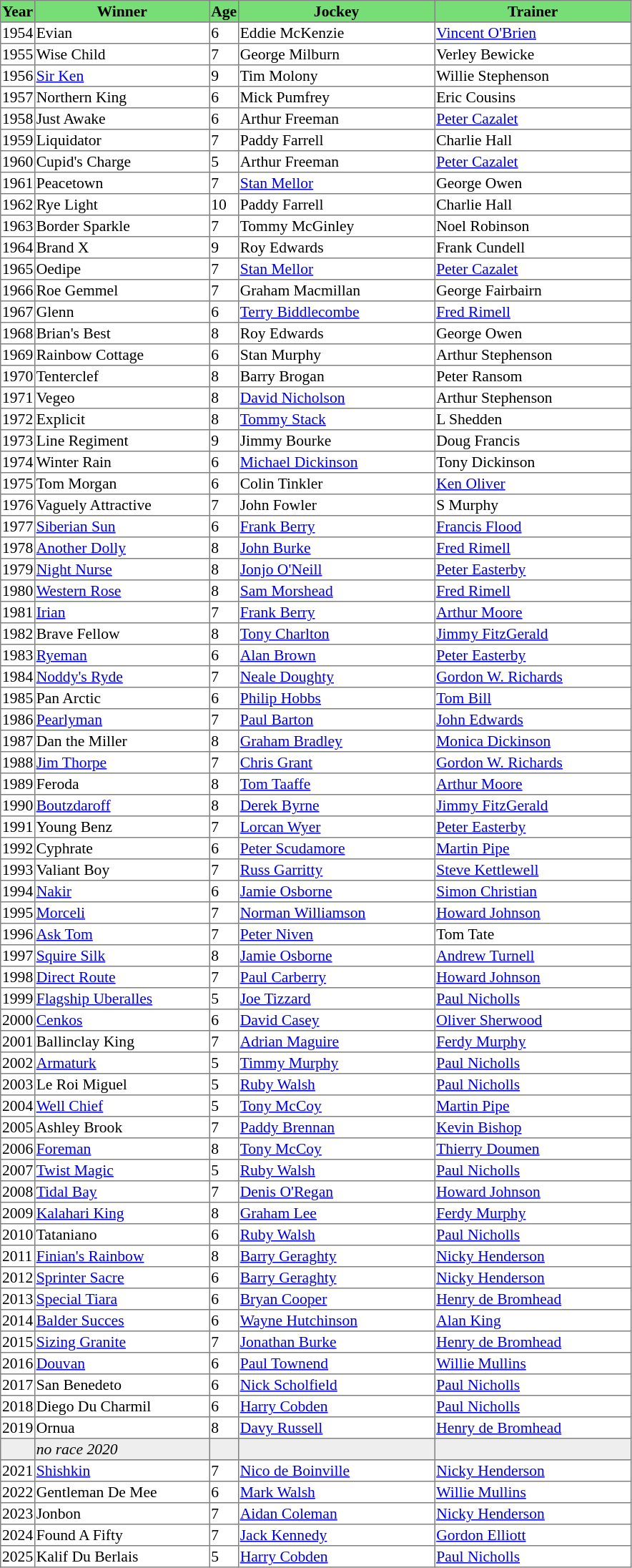<table class = "sortable" | border="1" style="border-collapse: collapse; font-size:90%">
<tr bgcolor="#77dd77" align="center">
<th>Year</th>
<th>Winner</th>
<th>Age</th>
<th>Jockey</th>
<th>Trainer</th>
</tr>
<tr>
<td>1954</td>
<td>Evian</td>
<td>6</td>
<td>Eddie McKenzie</td>
<td><a href='#'>Vincent O'Brien</a></td>
</tr>
<tr>
<td>1955</td>
<td>Wise Child</td>
<td>7</td>
<td>George Milburn</td>
<td>Verley Bewicke</td>
</tr>
<tr>
<td>1956</td>
<td><a href='#'>Sir Ken</a></td>
<td>9</td>
<td>Tim Molony</td>
<td>Willie Stephenson</td>
</tr>
<tr>
<td>1957</td>
<td>Northern King</td>
<td>6</td>
<td>Mick Pumfrey</td>
<td>Eric Cousins</td>
</tr>
<tr>
<td>1958</td>
<td>Just Awake</td>
<td>6</td>
<td>Arthur Freeman</td>
<td><a href='#'>Peter Cazalet</a></td>
</tr>
<tr>
<td>1959</td>
<td>Liquidator</td>
<td>7</td>
<td>Paddy Farrell</td>
<td>Charlie Hall</td>
</tr>
<tr>
<td>1960</td>
<td>Cupid's Charge</td>
<td>5</td>
<td>Arthur Freeman</td>
<td><a href='#'>Peter Cazalet</a></td>
</tr>
<tr>
<td>1961</td>
<td>Peacetown</td>
<td>7</td>
<td><a href='#'>Stan Mellor</a></td>
<td>George Owen</td>
</tr>
<tr>
<td>1962</td>
<td>Rye Light</td>
<td>10</td>
<td>Paddy Farrell</td>
<td>Charlie Hall</td>
</tr>
<tr>
<td>1963</td>
<td>Border Sparkle</td>
<td>7</td>
<td>Tommy McGinley</td>
<td>Noel Robinson</td>
</tr>
<tr>
<td>1964</td>
<td>Brand X</td>
<td>9</td>
<td>Roy Edwards</td>
<td>Frank Cundell</td>
</tr>
<tr>
<td>1965</td>
<td>Oedipe</td>
<td>7</td>
<td><a href='#'>Stan Mellor</a></td>
<td><a href='#'>Peter Cazalet</a></td>
</tr>
<tr>
<td>1966</td>
<td>Roe Gemmel</td>
<td>7</td>
<td>Graham Macmillan</td>
<td>George Fairbairn</td>
</tr>
<tr>
<td>1967</td>
<td>Glenn</td>
<td>6</td>
<td><a href='#'>Terry Biddlecombe</a></td>
<td><a href='#'>Fred Rimell</a></td>
</tr>
<tr>
<td>1968</td>
<td>Brian's Best</td>
<td>8</td>
<td>Roy Edwards</td>
<td>George Owen</td>
</tr>
<tr>
<td>1969</td>
<td>Rainbow Cottage</td>
<td>6</td>
<td>Stan Murphy</td>
<td>Arthur Stephenson</td>
</tr>
<tr>
<td>1970</td>
<td>Tenterclef</td>
<td>8</td>
<td>Barry Brogan</td>
<td>Peter Ransom</td>
</tr>
<tr>
<td>1971</td>
<td>Vegeo</td>
<td>8</td>
<td><a href='#'>David Nicholson</a></td>
<td>Arthur Stephenson</td>
</tr>
<tr>
<td>1972</td>
<td>Explicit</td>
<td>8</td>
<td><a href='#'>Tommy Stack</a></td>
<td>L Shedden</td>
</tr>
<tr>
<td>1973</td>
<td>Line Regiment</td>
<td>9</td>
<td>Jimmy Bourke</td>
<td>Doug Francis</td>
</tr>
<tr>
<td>1974</td>
<td>Winter Rain</td>
<td>6</td>
<td><a href='#'>Michael Dickinson</a></td>
<td>Tony Dickinson</td>
</tr>
<tr>
<td>1975</td>
<td>Tom Morgan</td>
<td>6</td>
<td>Colin Tinkler</td>
<td><a href='#'>Ken Oliver</a></td>
</tr>
<tr>
<td>1976</td>
<td>Vaguely Attractive</td>
<td>7</td>
<td>John Fowler</td>
<td>S Murphy</td>
</tr>
<tr>
<td>1977</td>
<td width=160px><a href='#'>Siberian Sun</a></td>
<td>6</td>
<td width=180px><a href='#'>Frank Berry</a></td>
<td width=180px><a href='#'>Francis Flood</a></td>
</tr>
<tr>
<td>1978</td>
<td><a href='#'>Another Dolly</a></td>
<td>8</td>
<td><a href='#'>John Burke</a></td>
<td><a href='#'>Fred Rimell</a></td>
</tr>
<tr>
<td>1979</td>
<td><a href='#'>Night Nurse</a></td>
<td>8</td>
<td><a href='#'>Jonjo O'Neill</a></td>
<td><a href='#'>Peter Easterby</a></td>
</tr>
<tr>
<td>1980</td>
<td><a href='#'>Western Rose</a></td>
<td>8</td>
<td><a href='#'>Sam Morshead</a></td>
<td><a href='#'>Fred Rimell</a></td>
</tr>
<tr>
<td>1981</td>
<td><a href='#'>Irian</a></td>
<td>7</td>
<td><a href='#'>Frank Berry</a></td>
<td><a href='#'>Arthur Moore</a></td>
</tr>
<tr>
<td>1982</td>
<td>Brave Fellow</td>
<td>8</td>
<td><a href='#'>Tony Charlton</a></td>
<td><a href='#'>Jimmy FitzGerald</a></td>
</tr>
<tr>
<td>1983</td>
<td><a href='#'>Ryeman</a></td>
<td>6</td>
<td><a href='#'>Alan Brown</a></td>
<td><a href='#'>Peter Easterby</a></td>
</tr>
<tr>
<td>1984</td>
<td><a href='#'>Noddy's Ryde</a></td>
<td>7</td>
<td><a href='#'>Neale Doughty</a></td>
<td><a href='#'>Gordon W. Richards</a></td>
</tr>
<tr>
<td>1985</td>
<td>Pan Arctic</td>
<td>6</td>
<td><a href='#'>Philip Hobbs</a></td>
<td><a href='#'>Tom Bill</a></td>
</tr>
<tr>
<td>1986</td>
<td><a href='#'>Pearlyman</a></td>
<td>7</td>
<td><a href='#'>Paul Barton</a></td>
<td><a href='#'>John Edwards</a></td>
</tr>
<tr>
<td>1987</td>
<td>Dan the Miller</td>
<td>8</td>
<td><a href='#'>Graham Bradley</a></td>
<td><a href='#'>Monica Dickinson</a></td>
</tr>
<tr>
<td>1988</td>
<td><a href='#'>Jim Thorpe</a></td>
<td>7</td>
<td><a href='#'>Chris Grant</a></td>
<td><a href='#'>Gordon W. Richards</a></td>
</tr>
<tr>
<td>1989</td>
<td>Feroda</td>
<td>8</td>
<td><a href='#'>Tom Taaffe</a></td>
<td><a href='#'>Arthur Moore</a></td>
</tr>
<tr>
<td>1990</td>
<td><a href='#'>Boutzdaroff</a></td>
<td>8</td>
<td><a href='#'>Derek Byrne</a></td>
<td><a href='#'>Jimmy FitzGerald</a></td>
</tr>
<tr>
<td>1991</td>
<td>Young Benz</td>
<td>7</td>
<td><a href='#'>Lorcan Wyer</a></td>
<td><a href='#'>Peter Easterby</a></td>
</tr>
<tr>
<td>1992</td>
<td>Cyphrate</td>
<td>6</td>
<td><a href='#'>Peter Scudamore</a></td>
<td><a href='#'>Martin Pipe</a></td>
</tr>
<tr>
<td>1993</td>
<td>Valiant Boy</td>
<td>7</td>
<td><a href='#'>Russ Garritty</a></td>
<td><a href='#'>Steve Kettlewell</a></td>
</tr>
<tr>
<td>1994</td>
<td><a href='#'>Nakir</a></td>
<td>6</td>
<td><a href='#'>Jamie Osborne</a></td>
<td><a href='#'>Simon Christian</a></td>
</tr>
<tr>
<td>1995</td>
<td><a href='#'>Morceli</a></td>
<td>7</td>
<td><a href='#'>Norman Williamson</a></td>
<td><a href='#'>Howard Johnson</a></td>
</tr>
<tr>
<td>1996</td>
<td><a href='#'>Ask Tom</a></td>
<td>7</td>
<td><a href='#'>Peter Niven</a></td>
<td>Tom Tate</td>
</tr>
<tr>
<td>1997</td>
<td><a href='#'>Squire Silk</a></td>
<td>8</td>
<td><a href='#'>Jamie Osborne</a></td>
<td><a href='#'>Andrew Turnell</a></td>
</tr>
<tr>
<td>1998</td>
<td><a href='#'>Direct Route</a></td>
<td>7</td>
<td><a href='#'>Paul Carberry</a></td>
<td><a href='#'>Howard Johnson</a></td>
</tr>
<tr>
<td>1999</td>
<td><a href='#'>Flagship Uberalles</a></td>
<td>5</td>
<td><a href='#'>Joe Tizzard</a></td>
<td><a href='#'>Paul Nicholls</a></td>
</tr>
<tr>
<td>2000</td>
<td><a href='#'>Cenkos</a></td>
<td>6</td>
<td><a href='#'>David Casey</a></td>
<td><a href='#'>Oliver Sherwood</a></td>
</tr>
<tr>
<td>2001</td>
<td>Ballinclay King</td>
<td>7</td>
<td><a href='#'>Adrian Maguire</a></td>
<td><a href='#'>Ferdy Murphy</a></td>
</tr>
<tr>
<td>2002</td>
<td><a href='#'>Armaturk</a></td>
<td>5</td>
<td><a href='#'>Timmy Murphy</a></td>
<td><a href='#'>Paul Nicholls</a></td>
</tr>
<tr>
<td>2003</td>
<td>Le Roi Miguel</td>
<td>5</td>
<td><a href='#'>Ruby Walsh</a></td>
<td><a href='#'>Paul Nicholls</a></td>
</tr>
<tr>
<td>2004</td>
<td><a href='#'>Well Chief</a></td>
<td>5</td>
<td><a href='#'>Tony McCoy</a></td>
<td><a href='#'>Martin Pipe</a></td>
</tr>
<tr>
<td>2005</td>
<td>Ashley Brook</td>
<td>7</td>
<td><a href='#'>Paddy Brennan</a></td>
<td><a href='#'>Kevin Bishop</a></td>
</tr>
<tr>
<td>2006</td>
<td><a href='#'>Foreman</a></td>
<td>8</td>
<td><a href='#'>Tony McCoy</a></td>
<td><a href='#'>Thierry Doumen</a></td>
</tr>
<tr>
<td>2007</td>
<td><a href='#'>Twist Magic</a></td>
<td>5</td>
<td><a href='#'>Ruby Walsh</a></td>
<td><a href='#'>Paul Nicholls</a></td>
</tr>
<tr>
<td>2008</td>
<td><a href='#'>Tidal Bay</a></td>
<td>7</td>
<td><a href='#'>Denis O'Regan</a></td>
<td><a href='#'>Howard Johnson</a></td>
</tr>
<tr>
<td>2009</td>
<td><a href='#'>Kalahari King</a></td>
<td>8</td>
<td><a href='#'>Graham Lee</a></td>
<td><a href='#'>Ferdy Murphy</a></td>
</tr>
<tr>
<td>2010</td>
<td>Tataniano</td>
<td>6</td>
<td><a href='#'>Ruby Walsh</a></td>
<td><a href='#'>Paul Nicholls</a></td>
</tr>
<tr>
<td>2011</td>
<td><a href='#'>Finian's Rainbow</a></td>
<td>8</td>
<td><a href='#'>Barry Geraghty</a></td>
<td><a href='#'>Nicky Henderson</a></td>
</tr>
<tr>
<td>2012</td>
<td><a href='#'>Sprinter Sacre</a></td>
<td>6</td>
<td><a href='#'>Barry Geraghty</a></td>
<td><a href='#'>Nicky Henderson</a></td>
</tr>
<tr>
<td>2013</td>
<td><a href='#'>Special Tiara</a></td>
<td>6</td>
<td><a href='#'>Bryan Cooper</a></td>
<td><a href='#'>Henry de Bromhead</a></td>
</tr>
<tr>
<td>2014</td>
<td><a href='#'>Balder Succes</a></td>
<td>6</td>
<td><a href='#'>Wayne Hutchinson</a></td>
<td><a href='#'>Alan King</a></td>
</tr>
<tr>
<td>2015</td>
<td><a href='#'>Sizing Granite</a></td>
<td>7</td>
<td><a href='#'>Jonathan Burke</a></td>
<td><a href='#'>Henry de Bromhead</a></td>
</tr>
<tr>
<td>2016</td>
<td><a href='#'>Douvan</a></td>
<td>6</td>
<td><a href='#'>Paul Townend</a></td>
<td><a href='#'>Willie Mullins</a></td>
</tr>
<tr>
<td>2017</td>
<td>San Benedeto</td>
<td>6</td>
<td><a href='#'>Nick Scholfield</a></td>
<td><a href='#'>Paul Nicholls</a></td>
</tr>
<tr>
<td>2018</td>
<td>Diego Du Charmil</td>
<td>6</td>
<td><a href='#'>Harry Cobden</a></td>
<td><a href='#'>Paul Nicholls</a></td>
</tr>
<tr>
<td>2019</td>
<td>Ornua</td>
<td>8</td>
<td><a href='#'>Davy Russell</a></td>
<td><a href='#'>Henry de Bromhead</a></td>
</tr>
<tr bgcolor="#eeeeee">
<td data-sort-value="2020"></td>
<td><em>no race 2020</em> </td>
<td></td>
<td></td>
<td></td>
</tr>
<tr>
<td>2021</td>
<td><a href='#'>Shishkin</a></td>
<td>7</td>
<td><a href='#'>Nico de Boinville</a></td>
<td><a href='#'>Nicky Henderson</a></td>
</tr>
<tr>
<td>2022</td>
<td>Gentleman De Mee</td>
<td>6</td>
<td><a href='#'>Mark Walsh</a></td>
<td><a href='#'>Willie Mullins</a></td>
</tr>
<tr>
<td>2023</td>
<td>Jonbon</td>
<td>7</td>
<td><a href='#'>Aidan Coleman</a></td>
<td><a href='#'>Nicky Henderson</a></td>
</tr>
<tr>
<td>2024</td>
<td>Found A Fifty</td>
<td>7</td>
<td><a href='#'>Jack Kennedy</a></td>
<td><a href='#'>Gordon Elliott</a></td>
</tr>
<tr>
<td>2025</td>
<td>Kalif Du Berlais</td>
<td>5</td>
<td><a href='#'>Harry Cobden</a></td>
<td><a href='#'>Paul Nicholls</a></td>
</tr>
</table>
